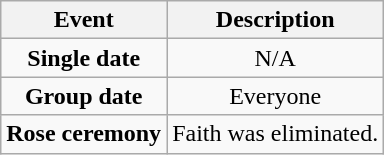<table class="wikitable sortable" style="text-align:center;">
<tr>
<th>Event</th>
<th>Description</th>
</tr>
<tr>
<td><strong>Single date</strong></td>
<td>N/A</td>
</tr>
<tr>
<td><strong>Group date</strong></td>
<td>Everyone</td>
</tr>
<tr>
<td><strong>Rose ceremony</strong></td>
<td>Faith was eliminated.</td>
</tr>
</table>
